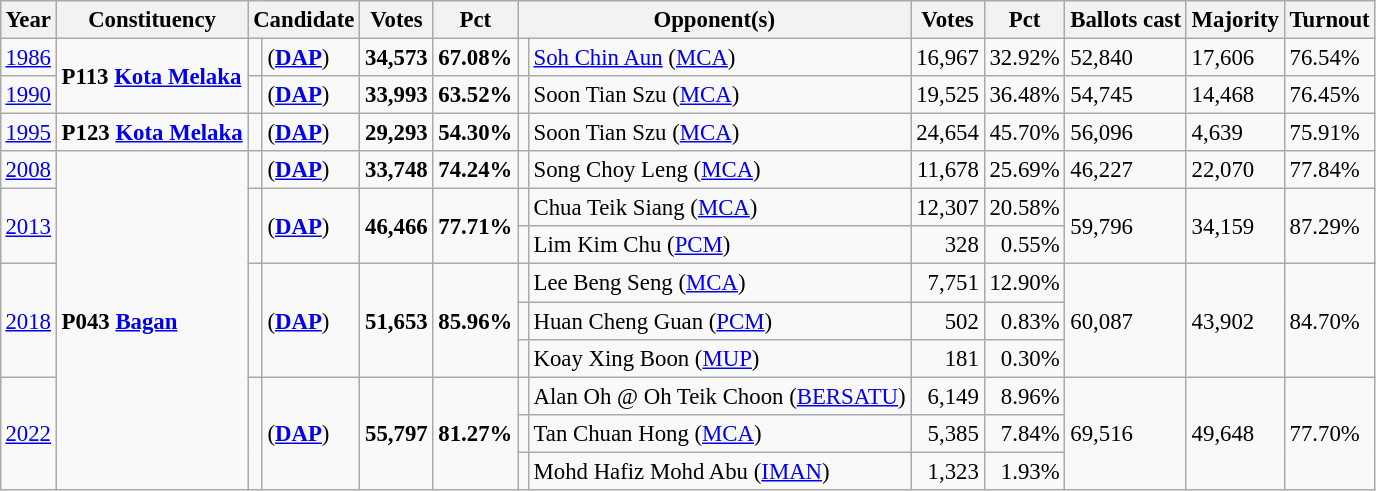<table class="wikitable" style="margin:0.5em ; font-size:95%">
<tr>
<th>Year</th>
<th>Constituency</th>
<th colspan=2>Candidate</th>
<th>Votes</th>
<th>Pct</th>
<th colspan=2>Opponent(s)</th>
<th>Votes</th>
<th>Pct</th>
<th>Ballots cast</th>
<th>Majority</th>
<th>Turnout</th>
</tr>
<tr>
<td><a href='#'>1986</a></td>
<td rowspan="2"><strong>P113 <a href='#'>Kota Melaka</a></strong></td>
<td></td>
<td> (<a href='#'><strong>DAP</strong></a>)</td>
<td style="text-align:right;"><strong>34,573</strong></td>
<td><strong>67.08%</strong></td>
<td></td>
<td><a href='#'>Soh Chin Aun</a> (<a href='#'>MCA</a>)</td>
<td style="text-align:right;">16,967</td>
<td>32.92%</td>
<td>52,840</td>
<td>17,606</td>
<td>76.54%</td>
</tr>
<tr>
<td><a href='#'>1990</a></td>
<td></td>
<td> (<a href='#'><strong>DAP</strong></a>)</td>
<td style="text-align:right;"><strong>33,993</strong></td>
<td><strong>63.52%</strong></td>
<td></td>
<td>Soon Tian Szu (<a href='#'>MCA</a>)</td>
<td style="text-align:right;">19,525</td>
<td>36.48%</td>
<td>54,745</td>
<td>14,468</td>
<td>76.45%</td>
</tr>
<tr>
<td><a href='#'>1995</a></td>
<td><strong>P123 <a href='#'>Kota Melaka</a></strong></td>
<td></td>
<td> (<a href='#'><strong>DAP</strong></a>)</td>
<td style="text-align:right;"><strong>29,293</strong></td>
<td><strong>54.30%</strong></td>
<td></td>
<td>Soon Tian Szu (<a href='#'>MCA</a>)</td>
<td style="text-align:right;">24,654</td>
<td>45.70%</td>
<td>56,096</td>
<td>4,639</td>
<td>75.91%</td>
</tr>
<tr>
<td><a href='#'>2008</a></td>
<td rowspan="12"><strong>P043 <a href='#'>Bagan</a></strong></td>
<td></td>
<td> (<a href='#'><strong>DAP</strong></a>)</td>
<td style="text-align:right;"><strong>33,748</strong></td>
<td><strong>74.24%</strong></td>
<td></td>
<td>Song Choy Leng (<a href='#'>MCA</a>)</td>
<td style="text-align:right;">11,678</td>
<td>25.69%</td>
<td>46,227</td>
<td>22,070</td>
<td>77.84%</td>
</tr>
<tr>
<td rowspan=2><a href='#'>2013</a></td>
<td rowspan=2 ></td>
<td rowspan=2> (<a href='#'><strong>DAP</strong></a>)</td>
<td rowspan="2" style="text-align:right;"><strong>46,466</strong></td>
<td rowspan=2><strong>77.71%</strong></td>
<td></td>
<td>Chua Teik Siang (<a href='#'>MCA</a>)</td>
<td style="text-align:right;">12,307</td>
<td>20.58%</td>
<td rowspan=2>59,796</td>
<td rowspan=2>34,159</td>
<td rowspan=2>87.29%</td>
</tr>
<tr>
<td bgcolor=></td>
<td>Lim Kim Chu (<a href='#'>PCM</a>)</td>
<td style="text-align:right;">328</td>
<td style="text-align:right;">0.55%</td>
</tr>
<tr>
<td rowspan="3"><a href='#'>2018</a></td>
<td rowspan="3" ></td>
<td rowspan="3"> (<a href='#'><strong>DAP</strong></a>)</td>
<td rowspan="3"><strong>51,653</strong></td>
<td rowspan="3"><strong>85.96%</strong></td>
<td></td>
<td>Lee Beng Seng (<a href='#'>MCA</a>)</td>
<td style="text-align:right;">7,751</td>
<td>12.90%</td>
<td rowspan="3">60,087</td>
<td rowspan="3">43,902</td>
<td rowspan="3">84.70%</td>
</tr>
<tr>
<td bgcolor=></td>
<td>Huan Cheng Guan (<a href='#'>PCM</a>)</td>
<td style="text-align:right;">502</td>
<td style="text-align:right;">0.83%</td>
</tr>
<tr>
<td bgcolor=></td>
<td>Koay Xing Boon (<a href='#'>MUP</a>)</td>
<td style="text-align:right;">181</td>
<td style="text-align:right;">0.30%</td>
</tr>
<tr>
<td rowspan="3"><a href='#'>2022</a></td>
<td rowspan="3" ></td>
<td rowspan="3"> (<a href='#'><strong>DAP</strong></a>)</td>
<td rowspan="3" align="right"><strong>55,797</strong></td>
<td rowspan="3"><strong>81.27%</strong></td>
<td bgcolor=></td>
<td>Alan Oh @ Oh Teik Choon (<a href='#'>BERSATU</a>)</td>
<td style="text-align:right;">6,149</td>
<td style="text-align:right;">8.96%</td>
<td rowspan="3">69,516</td>
<td rowspan="3">49,648</td>
<td rowspan="3">77.70%</td>
</tr>
<tr>
<td></td>
<td>Tan Chuan Hong (<a href='#'>MCA</a>)</td>
<td style="text-align:right;">5,385</td>
<td style="text-align:right;">7.84%</td>
</tr>
<tr>
<td bgcolor=></td>
<td>Mohd Hafiz Mohd Abu (<a href='#'>IMAN</a>)</td>
<td style="text-align:right;">1,323</td>
<td style="text-align:right;">1.93%</td>
</tr>
</table>
